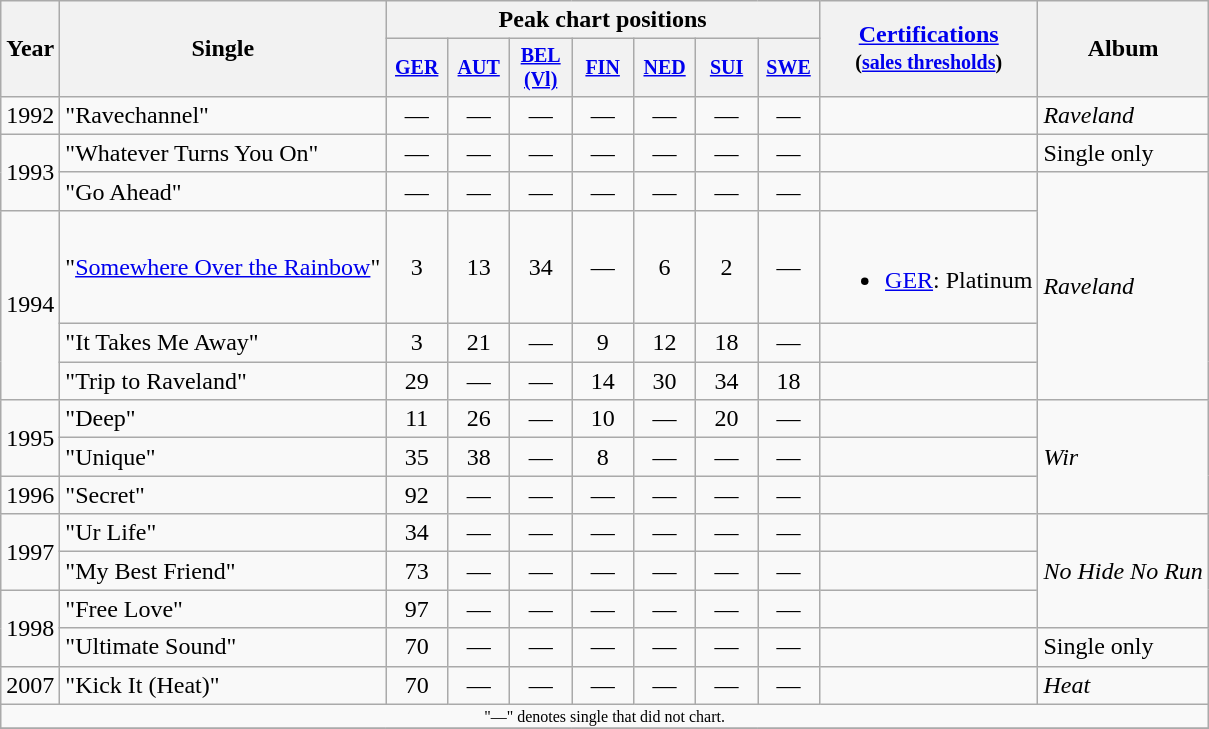<table class="wikitable" style="text-align:center;">
<tr>
<th rowspan="2">Year</th>
<th rowspan="2">Single</th>
<th colspan="7">Peak chart positions</th>
<th rowspan="2"><a href='#'>Certifications</a><br><small>(<a href='#'>sales thresholds</a>)</small></th>
<th rowspan="2">Album</th>
</tr>
<tr style="font-size:smaller;">
<th width="35"><a href='#'>GER</a><br></th>
<th width="35"><a href='#'>AUT</a><br></th>
<th width="35"><a href='#'>BEL<br>(Vl)</a><br></th>
<th width="35"><a href='#'>FIN</a><br></th>
<th width="35"><a href='#'>NED</a><br></th>
<th width="35"><a href='#'>SUI</a><br></th>
<th width="35"><a href='#'>SWE</a><br></th>
</tr>
<tr>
<td>1992</td>
<td align="left">"Ravechannel"</td>
<td>—</td>
<td>—</td>
<td>—</td>
<td>—</td>
<td>—</td>
<td>—</td>
<td>—</td>
<td></td>
<td align="left" rowspan=1><em>Raveland</em></td>
</tr>
<tr>
<td rowspan=2>1993</td>
<td align="left">"Whatever Turns You On"</td>
<td>—</td>
<td>—</td>
<td>—</td>
<td>—</td>
<td>—</td>
<td>—</td>
<td>—</td>
<td></td>
<td align="left">Single only</td>
</tr>
<tr>
<td align="left">"Go Ahead"</td>
<td>—</td>
<td>—</td>
<td>—</td>
<td>—</td>
<td>—</td>
<td>—</td>
<td>—</td>
<td></td>
<td align="left" rowspan=4><em>Raveland</em></td>
</tr>
<tr>
<td rowspan=3>1994</td>
<td align="left">"<a href='#'>Somewhere Over the Rainbow</a>"</td>
<td>3</td>
<td>13</td>
<td>34</td>
<td>—</td>
<td>6</td>
<td>2</td>
<td>—</td>
<td><br><ul><li><a href='#'>GER</a>: Platinum</li></ul></td>
</tr>
<tr>
<td align="left">"It Takes Me Away"</td>
<td>3</td>
<td>21</td>
<td>—</td>
<td>9</td>
<td>12</td>
<td>18</td>
<td>—</td>
<td></td>
</tr>
<tr>
<td align="left">"Trip to Raveland"</td>
<td>29</td>
<td>—</td>
<td>—</td>
<td>14</td>
<td>30</td>
<td>34</td>
<td>18</td>
<td></td>
</tr>
<tr>
<td rowspan=2>1995</td>
<td align="left">"Deep"</td>
<td>11</td>
<td>26</td>
<td>—</td>
<td>10</td>
<td>—</td>
<td>20</td>
<td>—</td>
<td></td>
<td align="left" rowspan=3><em>Wir</em></td>
</tr>
<tr>
<td align="left">"Unique"</td>
<td>35</td>
<td>38</td>
<td>—</td>
<td>8</td>
<td>—</td>
<td>—</td>
<td>—</td>
<td></td>
</tr>
<tr>
<td>1996</td>
<td align="left">"Secret"</td>
<td>92</td>
<td>—</td>
<td>—</td>
<td>—</td>
<td>—</td>
<td>—</td>
<td>—</td>
<td></td>
</tr>
<tr>
<td rowspan=2>1997</td>
<td align="left">"Ur Life"</td>
<td>34</td>
<td>—</td>
<td>—</td>
<td>—</td>
<td>—</td>
<td>—</td>
<td>—</td>
<td></td>
<td align="left" rowspan=3><em>No Hide No Run</em></td>
</tr>
<tr>
<td align="left">"My Best Friend"</td>
<td>73</td>
<td>—</td>
<td>—</td>
<td>—</td>
<td>—</td>
<td>—</td>
<td>—</td>
<td></td>
</tr>
<tr>
<td rowspan=2>1998</td>
<td align="left">"Free Love"</td>
<td>97</td>
<td>—</td>
<td>—</td>
<td>—</td>
<td>—</td>
<td>—</td>
<td>—</td>
<td></td>
</tr>
<tr>
<td align="left">"Ultimate Sound"</td>
<td>70</td>
<td>—</td>
<td>—</td>
<td>—</td>
<td>—</td>
<td>—</td>
<td>—</td>
<td></td>
<td align="left" rowspan=1>Single only</td>
</tr>
<tr>
<td rowspan=1>2007</td>
<td align="left">"Kick It (Heat)"</td>
<td>70</td>
<td>—</td>
<td>—</td>
<td>—</td>
<td>—</td>
<td>—</td>
<td>—</td>
<td></td>
<td align="left"><em>Heat</em></td>
</tr>
<tr>
<td colspan="15" style="font-size:8pt">"—" denotes single that did not chart.</td>
</tr>
<tr>
</tr>
</table>
